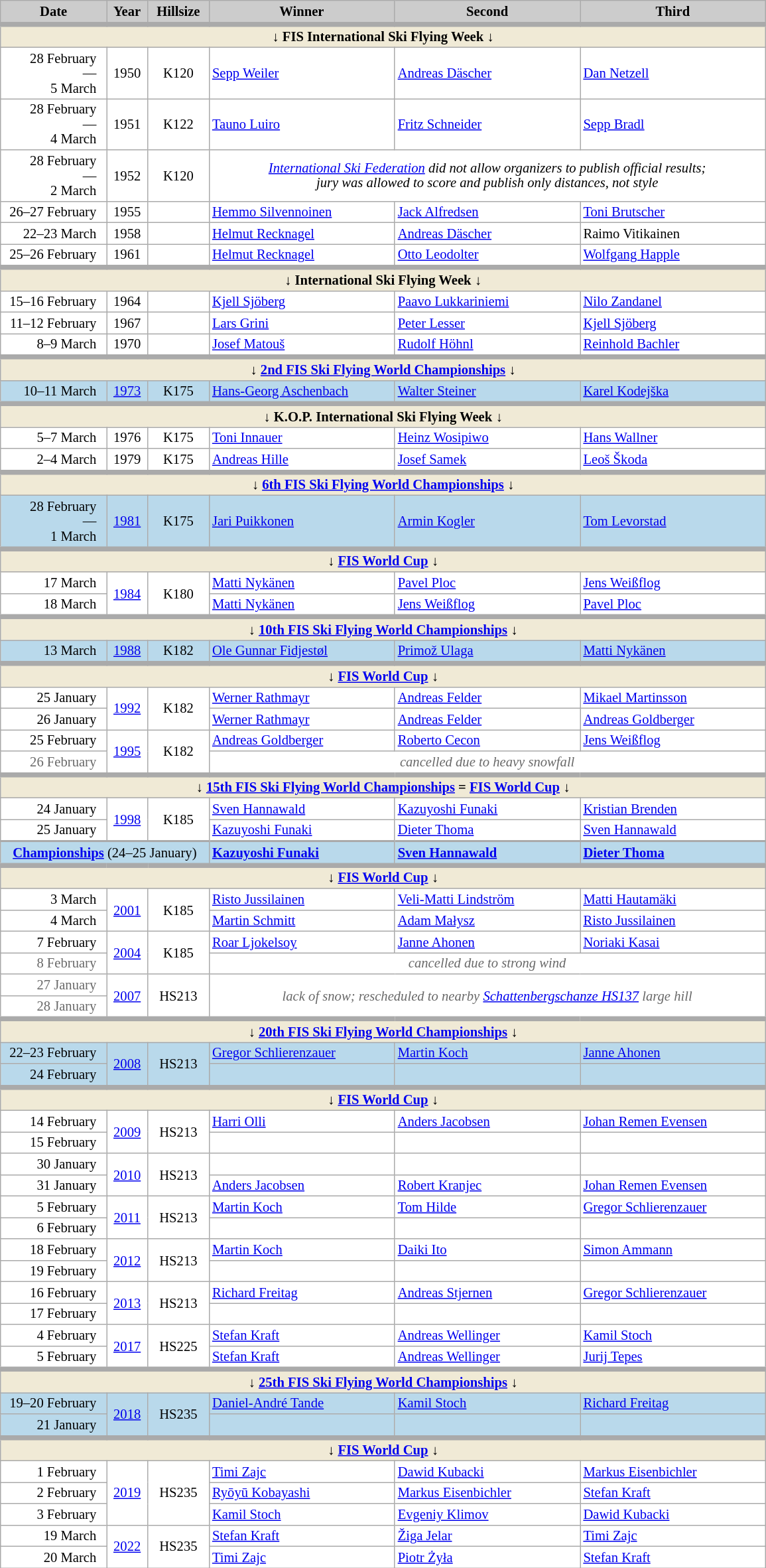<table class="wikitable plainrowheaders" style="background:#fff; font-size:86%; line-height:15px; border:grey solid 1px; border-collapse:collapse;">
<tr style="background:#ccc; text-align:center;">
<th style="background:#ccc;" width="100">Date</th>
<th style="background:#ccc;" width="35">Year</th>
<th style="background:#ccc;" width="55 ">Hillsize</th>
<th style="background:#ccc;" width="180">Winner</th>
<th style="background:#ccc;" width="180">Second</th>
<th style="background:#ccc;" width="180">Third</th>
</tr>
<tr>
<td align=center colspan=6 bgcolor=#F0EAD6 style="border-top-width:5px"><strong>↓ FIS International Ski Flying Week ↓</strong></td>
</tr>
<tr>
<td align=right>28 February  <br>—  <br>5 March  </td>
<td align=center>1950</td>
<td align=center>K120</td>
<td> <a href='#'>Sepp Weiler</a></td>
<td> <a href='#'>Andreas Däscher</a></td>
<td> <a href='#'>Dan Netzell</a></td>
</tr>
<tr>
<td align=right>28 February  <br>—  <br>4 March  </td>
<td align=center>1951</td>
<td align=center>K122</td>
<td> <a href='#'>Tauno Luiro</a></td>
<td> <a href='#'>Fritz Schneider</a></td>
<td> <a href='#'>Sepp Bradl</a></td>
</tr>
<tr>
<td align=right>28 February  <br>—  <br>2 March  </td>
<td align=center>1952</td>
<td align=center>K120</td>
<td colspan=3 align=center><em><a href='#'>International Ski Federation</a> did not allow organizers to publish official results;<br>jury was allowed to score and publish only distances, not style</em></td>
</tr>
<tr>
<td align=right>26–27 February  </td>
<td align=center>1955</td>
<td align=center></td>
<td> <a href='#'>Hemmo Silvennoinen</a></td>
<td> <a href='#'>Jack Alfredsen</a></td>
<td> <a href='#'>Toni Brutscher</a></td>
</tr>
<tr>
<td align=right>22–23 March  </td>
<td align=center>1958</td>
<td align=center></td>
<td> <a href='#'>Helmut Recknagel</a></td>
<td> <a href='#'>Andreas Däscher</a></td>
<td> Raimo Vitikainen</td>
</tr>
<tr>
<td align=right>25–26 February  </td>
<td align=center>1961</td>
<td align=center></td>
<td> <a href='#'>Helmut Recknagel</a></td>
<td> <a href='#'>Otto Leodolter</a></td>
<td> <a href='#'>Wolfgang Happle</a></td>
</tr>
<tr>
<td align=center colspan=6 bgcolor=#F0EAD6 style="border-top-width:5px"><strong>↓  International Ski Flying Week ↓</strong></td>
</tr>
<tr>
<td align=right>15–16 February  </td>
<td align=center>1964</td>
<td align=center></td>
<td> <a href='#'>Kjell Sjöberg</a></td>
<td> <a href='#'>Paavo Lukkariniemi</a></td>
<td> <a href='#'>Nilo Zandanel</a></td>
</tr>
<tr>
<td align=right>11–12 February  </td>
<td align=center>1967</td>
<td align=center></td>
<td> <a href='#'>Lars Grini</a></td>
<td> <a href='#'>Peter Lesser</a></td>
<td> <a href='#'>Kjell Sjöberg</a></td>
</tr>
<tr>
<td align=right>8–9 March  </td>
<td align=center>1970</td>
<td align=center></td>
<td> <a href='#'>Josef Matouš</a></td>
<td> <a href='#'>Rudolf Höhnl</a></td>
<td> <a href='#'>Reinhold Bachler</a></td>
</tr>
<tr>
<td align=center colspan=6 bgcolor=#F0EAD6 style="border-top-width:5px"><strong>↓ <a href='#'>2nd FIS Ski Flying World Championships</a> ↓</strong></td>
</tr>
<tr bgcolor=#B9D9EB>
<td align=right>10–11 March  </td>
<td align=center><a href='#'>1973</a></td>
<td align=center>K175</td>
<td> <a href='#'>Hans-Georg Aschenbach</a></td>
<td> <a href='#'>Walter Steiner</a></td>
<td> <a href='#'>Karel Kodejška</a></td>
</tr>
<tr>
<td align=center colspan=6 bgcolor=#F0EAD6 style="border-top-width:5px"><strong>↓ K.O.P. International Ski Flying Week ↓</strong></td>
</tr>
<tr>
<td align=right>5–7 March  </td>
<td align=center>1976</td>
<td align=center>K175</td>
<td> <a href='#'>Toni Innauer</a></td>
<td> <a href='#'>Heinz Wosipiwo</a></td>
<td> <a href='#'>Hans Wallner</a></td>
</tr>
<tr>
<td align=right>2–4 March  </td>
<td align=center>1979</td>
<td align=center>K175</td>
<td> <a href='#'>Andreas Hille</a></td>
<td> <a href='#'>Josef Samek</a></td>
<td> <a href='#'>Leoš Škoda</a></td>
</tr>
<tr>
<td align=center colspan=6 bgcolor=#F0EAD6 style="border-top-width:5px"><strong>↓ <a href='#'>6th FIS Ski Flying World Championships</a> ↓</strong></td>
</tr>
<tr bgcolor=#B9D9EB>
<td align=right>28 February  <br> —  <br>1 March  </td>
<td align=center><a href='#'>1981</a></td>
<td align=center>K175</td>
<td> <a href='#'>Jari Puikkonen</a></td>
<td> <a href='#'>Armin Kogler</a></td>
<td> <a href='#'>Tom Levorstad</a></td>
</tr>
<tr>
<td align=center colspan=6 bgcolor=#F0EAD6 style="border-top-width:5px"><strong>↓ <a href='#'>FIS World Cup</a> ↓</strong></td>
</tr>
<tr>
<td align=right>17 March  </td>
<td align=center rowspan=2><a href='#'>1984</a></td>
<td align=center rowspan=2>K180</td>
<td> <a href='#'>Matti Nykänen</a></td>
<td> <a href='#'>Pavel Ploc</a></td>
<td> <a href='#'>Jens Weißflog</a></td>
</tr>
<tr>
<td align=right>18 March  </td>
<td> <a href='#'>Matti Nykänen</a></td>
<td> <a href='#'>Jens Weißflog</a></td>
<td> <a href='#'>Pavel Ploc</a></td>
</tr>
<tr>
<td align=center colspan=6 bgcolor=#F0EAD6 style="border-top-width:5px"><strong>↓ <a href='#'>10th FIS Ski Flying World Championships</a> ↓</strong></td>
</tr>
<tr bgcolor=#B9D9EB>
<td align=right>13 March  </td>
<td align=center><a href='#'>1988</a></td>
<td align=center>K182</td>
<td> <a href='#'>Ole Gunnar Fidjestøl</a></td>
<td> <a href='#'>Primož Ulaga</a></td>
<td> <a href='#'>Matti Nykänen</a></td>
</tr>
<tr>
<td align=center colspan=6 bgcolor=#F0EAD6 style="border-top-width:5px"><strong>↓ <a href='#'>FIS World Cup</a> ↓</strong></td>
</tr>
<tr>
<td align=right>25 January  </td>
<td align=center rowspan=2><a href='#'>1992</a></td>
<td align=center rowspan=2>K182</td>
<td> <a href='#'>Werner Rathmayr</a></td>
<td> <a href='#'>Andreas Felder</a></td>
<td> <a href='#'>Mikael Martinsson</a></td>
</tr>
<tr>
<td align=right>26 January  </td>
<td> <a href='#'>Werner Rathmayr</a></td>
<td> <a href='#'>Andreas Felder</a></td>
<td> <a href='#'>Andreas Goldberger</a></td>
</tr>
<tr>
<td align=right>25 February  </td>
<td align=center rowspan=2><a href='#'>1995</a></td>
<td align=center rowspan=2>K182</td>
<td> <a href='#'>Andreas Goldberger</a></td>
<td> <a href='#'>Roberto Cecon</a></td>
<td> <a href='#'>Jens Weißflog</a></td>
</tr>
<tr>
<td align=right style=color:#696969>26 February  </td>
<td colspan="3" align=center style=color:#696969><em>cancelled due to heavy snowfall</em></td>
</tr>
<tr>
<td align=center colspan=6 bgcolor=#F0EAD6 style="border-top-width:5px"><strong>↓ <a href='#'>15th FIS Ski Flying World Championships</a> = <a href='#'>FIS World Cup</a> ↓</strong></td>
</tr>
<tr>
<td align=right>24 January  </td>
<td align=center rowspan=2><a href='#'>1998</a></td>
<td align=center rowspan=2>K185</td>
<td> <a href='#'>Sven Hannawald</a></td>
<td> <a href='#'>Kazuyoshi Funaki</a></td>
<td> <a href='#'>Kristian Brenden</a></td>
</tr>
<tr>
<td align=right>25 January  </td>
<td> <a href='#'>Kazuyoshi Funaki</a></td>
<td> <a href='#'>Dieter Thoma</a></td>
<td> <a href='#'>Sven Hannawald</a></td>
</tr>
<tr bgcolor=#B9D9EB>
<td colspan=3 align=center style="border-top-width:2px"><strong><a href='#'>Championships</a></strong> (24–25 January)</td>
<td style="border-top-width:2px"> <strong><a href='#'>Kazuyoshi Funaki</a></strong></td>
<td style="border-top-width:2px"> <strong><a href='#'>Sven Hannawald</a></strong></td>
<td style="border-top-width:2px"> <strong><a href='#'>Dieter Thoma</a></strong></td>
</tr>
<tr>
<td align=center colspan=6 bgcolor=#F0EAD6 style="border-top-width:5px"><strong>↓ <a href='#'>FIS World Cup</a> ↓</strong></td>
</tr>
<tr>
<td align=right>3 March  </td>
<td align=center rowspan=2><a href='#'>2001</a></td>
<td align=center rowspan=2>K185</td>
<td> <a href='#'>Risto Jussilainen</a></td>
<td> <a href='#'>Veli-Matti Lindström</a></td>
<td> <a href='#'>Matti Hautamäki</a></td>
</tr>
<tr>
<td align=right>4 March  </td>
<td> <a href='#'>Martin Schmitt</a></td>
<td> <a href='#'>Adam Małysz</a></td>
<td> <a href='#'>Risto Jussilainen</a></td>
</tr>
<tr>
<td align=right>7 February  </td>
<td align=center rowspan=2><a href='#'>2004</a></td>
<td align=center rowspan=2>K185</td>
<td> <a href='#'>Roar Ljokelsoy</a></td>
<td> <a href='#'>Janne Ahonen</a></td>
<td> <a href='#'>Noriaki Kasai</a></td>
</tr>
<tr>
<td align=right style=color:#696969>8 February  </td>
<td colspan="3" align="center" style=color:#696969><em>cancelled due to strong wind</em></td>
</tr>
<tr>
<td align=right style=color:#696969>27 January  </td>
<td align=center rowspan=2><a href='#'>2007</a></td>
<td align=center rowspan=2>HS213</td>
<td colspan="3" rowspan=2 align=center style=color:#696969><em>lack of snow; rescheduled to nearby <a href='#'>Schattenbergschanze HS137</a> large hill</em></td>
</tr>
<tr>
<td align=right style=color:#696969>28 January  </td>
</tr>
<tr>
<td align=center colspan=6 bgcolor=#F0EAD6 style="border-top-width:5px"><strong>↓ <a href='#'>20th FIS Ski Flying World Championships</a> ↓</strong></td>
</tr>
<tr bgcolor=#B9D9EB>
<td align=right>22–23 February  </td>
<td align=center rowspan=2><a href='#'>2008</a></td>
<td align=center rowspan=2>HS213</td>
<td> <a href='#'>Gregor Schlierenzauer</a></td>
<td> <a href='#'>Martin Koch</a></td>
<td> <a href='#'>Janne Ahonen</a></td>
</tr>
<tr bgcolor=#B9D9EB>
<td align=right>24 February  </td>
<td></td>
<td></td>
<td></td>
</tr>
<tr>
<td align=center colspan=6 bgcolor=#F0EAD6 style="border-top-width:5px"><strong>↓ <a href='#'>FIS World Cup</a> ↓</strong></td>
</tr>
<tr>
<td align=right>14 February  </td>
<td align=center rowspan=2><a href='#'>2009</a></td>
<td align=center rowspan=2>HS213</td>
<td> <a href='#'>Harri Olli</a></td>
<td> <a href='#'>Anders Jacobsen</a></td>
<td> <a href='#'>Johan Remen Evensen</a></td>
</tr>
<tr>
<td align=right>15 February  </td>
<td></td>
<td></td>
<td></td>
</tr>
<tr>
<td align=right>30 January  </td>
<td align=center rowspan=2><a href='#'>2010</a></td>
<td align=center rowspan=2>HS213</td>
<td></td>
<td></td>
<td></td>
</tr>
<tr>
<td align=right>31 January  </td>
<td> <a href='#'>Anders Jacobsen</a></td>
<td> <a href='#'>Robert Kranjec</a></td>
<td> <a href='#'>Johan Remen Evensen</a></td>
</tr>
<tr>
<td align=right>5 February  </td>
<td align=center rowspan=2><a href='#'>2011</a></td>
<td align=center rowspan=2>HS213</td>
<td> <a href='#'>Martin Koch</a></td>
<td> <a href='#'>Tom Hilde</a></td>
<td> <a href='#'>Gregor Schlierenzauer</a></td>
</tr>
<tr>
<td align=right>6 February  </td>
<td></td>
<td></td>
<td></td>
</tr>
<tr>
<td align=right>18 February  </td>
<td align=center rowspan=2><a href='#'>2012</a></td>
<td align=center rowspan=2>HS213</td>
<td> <a href='#'>Martin Koch</a></td>
<td> <a href='#'>Daiki Ito</a></td>
<td> <a href='#'>Simon Ammann</a></td>
</tr>
<tr>
<td align=right>19 February  </td>
<td></td>
<td></td>
<td></td>
</tr>
<tr>
<td align=right>16 February  </td>
<td align=center rowspan=2><a href='#'>2013</a></td>
<td align=center rowspan=2>HS213</td>
<td> <a href='#'>Richard Freitag</a></td>
<td> <a href='#'>Andreas Stjernen</a></td>
<td> <a href='#'>Gregor Schlierenzauer</a></td>
</tr>
<tr>
<td align=right>17 February  </td>
<td></td>
<td></td>
<td></td>
</tr>
<tr>
<td align=right>4 February  </td>
<td align=center rowspan=2><a href='#'>2017</a></td>
<td align=center rowspan=2>HS225</td>
<td> <a href='#'>Stefan Kraft</a></td>
<td> <a href='#'>Andreas Wellinger</a></td>
<td> <a href='#'>Kamil Stoch</a></td>
</tr>
<tr>
<td align=right>5 February  </td>
<td> <a href='#'>Stefan Kraft</a></td>
<td> <a href='#'>Andreas Wellinger</a></td>
<td> <a href='#'>Jurij Tepes</a></td>
</tr>
<tr>
<td align=center colspan=6 bgcolor=#F0EAD6 style="border-top-width:5px"><strong>↓ <a href='#'>25th FIS Ski Flying World Championships</a> ↓</strong></td>
</tr>
<tr bgcolor=#B9D9EB>
<td align=right>19–20 February  </td>
<td align=center rowspan=2><a href='#'>2018</a></td>
<td align=center rowspan=2>HS235</td>
<td> <a href='#'>Daniel-André Tande</a></td>
<td> <a href='#'>Kamil Stoch</a></td>
<td> <a href='#'>Richard Freitag</a></td>
</tr>
<tr bgcolor=#B9D9EB>
<td align=right>21 January  </td>
<td></td>
<td></td>
<td></td>
</tr>
<tr>
<td align=center colspan=6 bgcolor=#F0EAD6 style="border-top-width:5px"><strong>↓ <a href='#'>FIS World Cup</a> ↓</strong></td>
</tr>
<tr>
<td align=right>1 February  </td>
<td align=center rowspan=3><a href='#'>2019</a></td>
<td align=center rowspan=3>HS235</td>
<td> <a href='#'>Timi Zajc</a></td>
<td> <a href='#'>Dawid Kubacki</a></td>
<td> <a href='#'>Markus Eisenbichler</a></td>
</tr>
<tr>
<td align=right>2 February  </td>
<td> <a href='#'>Ryōyū Kobayashi</a></td>
<td> <a href='#'>Markus Eisenbichler</a></td>
<td> <a href='#'>Stefan Kraft</a></td>
</tr>
<tr>
<td align=right>3 February  </td>
<td> <a href='#'>Kamil Stoch</a></td>
<td> <a href='#'>Evgeniy Klimov</a></td>
<td> <a href='#'>Dawid Kubacki</a></td>
</tr>
<tr>
<td align=right>19 March  </td>
<td align=center rowspan=2><a href='#'>2022</a></td>
<td align=center rowspan=2>HS235</td>
<td> <a href='#'>Stefan Kraft</a></td>
<td> <a href='#'>Žiga Jelar</a></td>
<td> <a href='#'>Timi Zajc</a></td>
</tr>
<tr>
<td align=right>20 March  </td>
<td> <a href='#'>Timi Zajc</a></td>
<td> <a href='#'>Piotr Żyła</a></td>
<td> <a href='#'>Stefan Kraft</a></td>
</tr>
</table>
